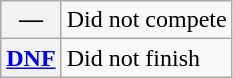<table class="wikitable">
<tr>
<th scope="row">—</th>
<td>Did not compete</td>
</tr>
<tr>
<th scope="row"><a href='#'>DNF</a></th>
<td>Did not finish</td>
</tr>
</table>
